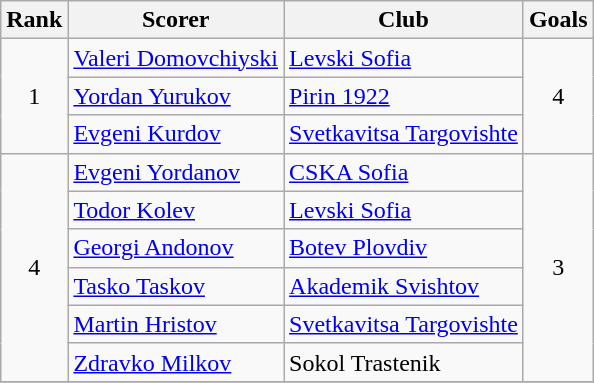<table class="wikitable" style="text-align:center">
<tr>
<th>Rank</th>
<th>Scorer</th>
<th>Club</th>
<th>Goals</th>
</tr>
<tr>
<td rowspan="3">1</td>
<td align="left"> <a href='#'>Valeri Domovchiyski</a></td>
<td align="left"><a href='#'>Levski Sofia</a></td>
<td rowspan="3">4</td>
</tr>
<tr>
<td align="left"> <a href='#'>Yordan Yurukov</a></td>
<td align="left"><a href='#'>Pirin 1922</a></td>
</tr>
<tr>
<td align="left"> <a href='#'>Evgeni Kurdov</a></td>
<td align="left"><a href='#'>Svetkavitsa Targovishte</a></td>
</tr>
<tr>
<td rowspan="6">4</td>
<td align="left"> <a href='#'>Evgeni Yordanov</a></td>
<td align="left"><a href='#'>CSKA Sofia</a></td>
<td rowspan="6">3</td>
</tr>
<tr>
<td align="left"> <a href='#'>Todor Kolev</a></td>
<td align="left"><a href='#'>Levski Sofia</a></td>
</tr>
<tr>
<td align="left"> <a href='#'>Georgi Andonov</a></td>
<td align="left"><a href='#'>Botev Plovdiv</a></td>
</tr>
<tr>
<td align="left"> <a href='#'>Tasko Taskov</a></td>
<td align="left"><a href='#'>Akademik Svishtov</a></td>
</tr>
<tr>
<td align="left"> <a href='#'>Martin Hristov</a></td>
<td align="left"><a href='#'>Svetkavitsa Targovishte</a></td>
</tr>
<tr>
<td align="left"> <a href='#'>Zdravko Milkov</a></td>
<td align="left">Sokol Trastenik</td>
</tr>
<tr>
</tr>
</table>
